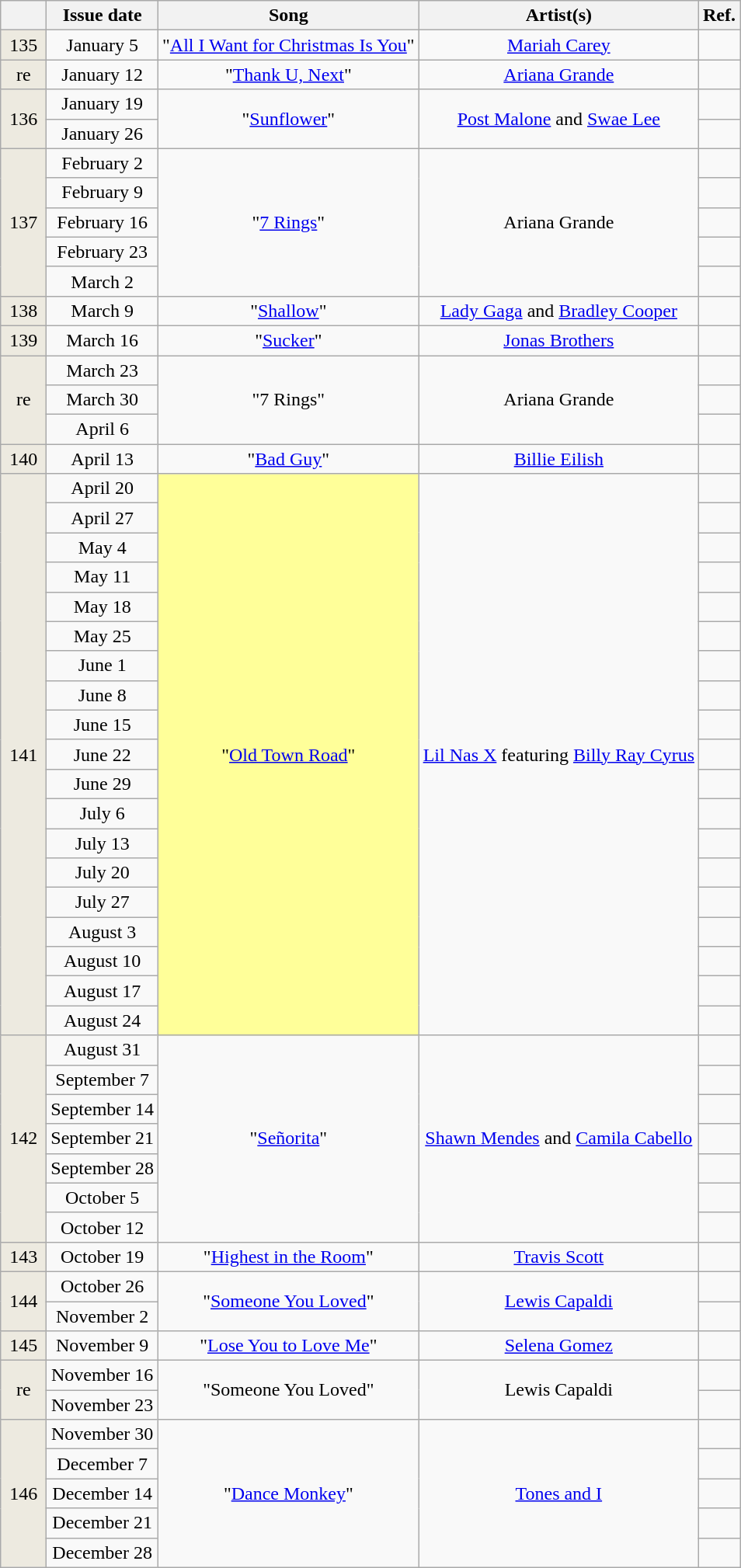<table class="wikitable" style="text-align: center;">
<tr>
<th scope="col" style="width:2em;"></th>
<th>Issue date</th>
<th>Song</th>
<th>Artist(s)</th>
<th>Ref.</th>
</tr>
<tr>
<td style="background-color:#EDEAE0;">135</td>
<td>January 5</td>
<td>"<a href='#'>All I Want for Christmas Is You</a>"</td>
<td><a href='#'>Mariah Carey</a></td>
<td></td>
</tr>
<tr>
<td style="background-color:#EDEAE0;">re</td>
<td>January 12</td>
<td>"<a href='#'>Thank U, Next</a>"</td>
<td><a href='#'>Ariana Grande</a></td>
<td></td>
</tr>
<tr>
<td style="background-color:#EDEAE0;" rowspan="2">136</td>
<td>January 19</td>
<td rowspan="2">"<a href='#'>Sunflower</a>"</td>
<td rowspan="2"><a href='#'>Post Malone</a> and <a href='#'>Swae Lee</a></td>
<td></td>
</tr>
<tr>
<td>January 26</td>
<td></td>
</tr>
<tr>
<td style="background-color:#EDEAE0;" rowspan="5">137</td>
<td>February 2</td>
<td rowspan="5">"<a href='#'>7 Rings</a>"</td>
<td rowspan="5">Ariana Grande</td>
<td></td>
</tr>
<tr>
<td>February 9</td>
<td></td>
</tr>
<tr>
<td>February 16</td>
<td></td>
</tr>
<tr>
<td>February 23</td>
<td></td>
</tr>
<tr>
<td>March 2</td>
<td></td>
</tr>
<tr>
<td style="background-color:#EDEAE0;">138</td>
<td>March 9</td>
<td>"<a href='#'>Shallow</a>"</td>
<td><a href='#'>Lady Gaga</a> and <a href='#'>Bradley Cooper</a></td>
<td></td>
</tr>
<tr>
<td style="background-color:#EDEAE0;">139</td>
<td>March 16</td>
<td>"<a href='#'>Sucker</a>"</td>
<td><a href='#'>Jonas Brothers</a></td>
<td></td>
</tr>
<tr>
<td style="background-color:#EDEAE0;" rowspan="3">re</td>
<td>March 23</td>
<td rowspan="3">"7 Rings"</td>
<td rowspan="3">Ariana Grande</td>
<td></td>
</tr>
<tr>
<td>March 30</td>
<td></td>
</tr>
<tr>
<td>April 6</td>
<td></td>
</tr>
<tr>
<td style="background-color:#EDEAE0;">140</td>
<td>April 13</td>
<td>"<a href='#'>Bad Guy</a>"</td>
<td><a href='#'>Billie Eilish</a></td>
<td></td>
</tr>
<tr>
<td style="background-color:#EDEAE0;" rowspan="19">141</td>
<td>April 20</td>
<td rowspan="19" bgcolor=#FFFF99>"<a href='#'>Old Town Road</a>" </td>
<td rowspan="19"><a href='#'>Lil Nas X</a> featuring <a href='#'>Billy Ray Cyrus</a></td>
<td></td>
</tr>
<tr>
<td>April 27</td>
<td></td>
</tr>
<tr>
<td>May 4</td>
<td></td>
</tr>
<tr>
<td>May 11</td>
<td></td>
</tr>
<tr>
<td>May 18</td>
<td></td>
</tr>
<tr>
<td>May 25</td>
<td></td>
</tr>
<tr>
<td>June 1</td>
<td></td>
</tr>
<tr>
<td>June 8</td>
<td></td>
</tr>
<tr>
<td>June 15</td>
<td></td>
</tr>
<tr>
<td>June 22</td>
<td></td>
</tr>
<tr>
<td>June 29</td>
<td></td>
</tr>
<tr>
<td>July 6</td>
<td></td>
</tr>
<tr>
<td>July 13</td>
<td></td>
</tr>
<tr>
<td>July 20</td>
<td></td>
</tr>
<tr>
<td>July 27</td>
<td></td>
</tr>
<tr>
<td>August 3</td>
<td></td>
</tr>
<tr>
<td>August 10</td>
<td></td>
</tr>
<tr>
<td>August 17</td>
<td></td>
</tr>
<tr>
<td>August 24</td>
<td></td>
</tr>
<tr>
<td style="background-color:#EDEAE0;" rowspan="7">142</td>
<td>August 31</td>
<td rowspan="7">"<a href='#'>Señorita</a>"</td>
<td rowspan="7"><a href='#'>Shawn Mendes</a> and <a href='#'>Camila Cabello</a></td>
<td></td>
</tr>
<tr>
<td>September 7</td>
<td></td>
</tr>
<tr>
<td>September 14</td>
<td></td>
</tr>
<tr>
<td>September 21</td>
<td></td>
</tr>
<tr>
<td>September 28</td>
<td></td>
</tr>
<tr>
<td>October 5</td>
<td></td>
</tr>
<tr>
<td>October 12</td>
<td></td>
</tr>
<tr>
<td style="background-color:#EDEAE0;">143</td>
<td>October 19</td>
<td>"<a href='#'>Highest in the Room</a>"</td>
<td><a href='#'>Travis Scott</a></td>
<td></td>
</tr>
<tr>
<td style="background-color:#EDEAE0;" rowspan="2">144</td>
<td>October 26</td>
<td rowspan="2">"<a href='#'>Someone You Loved</a>"</td>
<td rowspan="2"><a href='#'>Lewis Capaldi</a></td>
<td></td>
</tr>
<tr>
<td>November 2</td>
<td></td>
</tr>
<tr>
<td style="background-color:#EDEAE0;">145</td>
<td>November 9</td>
<td>"<a href='#'>Lose You to Love Me</a>"</td>
<td><a href='#'>Selena Gomez</a></td>
<td></td>
</tr>
<tr>
<td style="background-color:#EDEAE0;" rowspan="2">re</td>
<td>November 16</td>
<td rowspan="2">"Someone You Loved"</td>
<td rowspan="2">Lewis Capaldi</td>
<td></td>
</tr>
<tr>
<td>November 23</td>
<td></td>
</tr>
<tr>
<td style="background-color:#EDEAE0;" rowspan="5">146</td>
<td>November 30</td>
<td rowspan="5">"<a href='#'>Dance Monkey</a>"</td>
<td rowspan="5"><a href='#'>Tones and I</a></td>
<td></td>
</tr>
<tr>
<td>December 7</td>
<td></td>
</tr>
<tr>
<td>December 14</td>
<td></td>
</tr>
<tr>
<td>December 21</td>
<td></td>
</tr>
<tr>
<td>December 28</td>
<td></td>
</tr>
</table>
